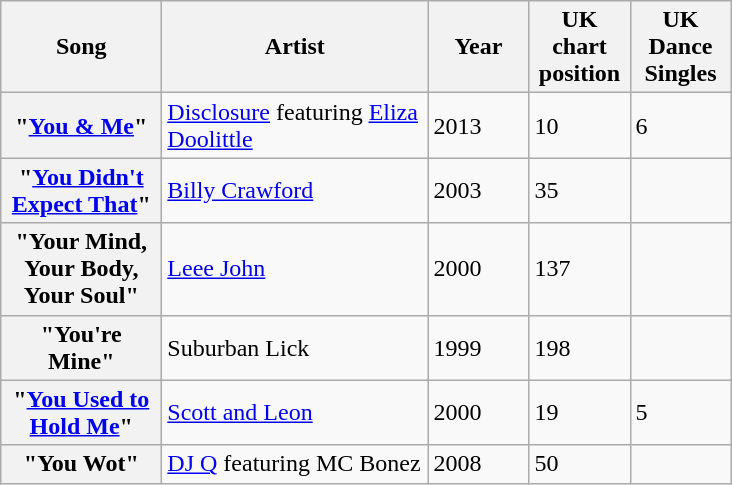<table class="wikitable plainrowheaders">
<tr>
<th scope="col" style="width:100px;">Song</th>
<th scope="col" style="width:170px;">Artist</th>
<th scope="col" style="width:60px;">Year</th>
<th scope="col" style="width:60px;">UK chart position</th>
<th scope="col" style="width:60px;">UK Dance Singles</th>
</tr>
<tr>
<th scope="row">"<a href='#'>You & Me</a>"</th>
<td><a href='#'>Disclosure</a> featuring <a href='#'>Eliza Doolittle</a></td>
<td>2013</td>
<td>10</td>
<td>6</td>
</tr>
<tr>
<th scope="row">"<a href='#'>You Didn't Expect That</a>"</th>
<td><a href='#'>Billy Crawford</a></td>
<td>2003</td>
<td>35</td>
<td></td>
</tr>
<tr>
<th scope="row">"Your Mind, Your Body, Your Soul"</th>
<td><a href='#'>Leee John</a></td>
<td>2000</td>
<td>137</td>
<td></td>
</tr>
<tr>
<th scope="row">"You're Mine"</th>
<td>Suburban Lick</td>
<td>1999</td>
<td>198</td>
<td></td>
</tr>
<tr>
<th scope="row">"<a href='#'>You Used to Hold Me</a>"</th>
<td><a href='#'>Scott and Leon</a></td>
<td>2000</td>
<td>19</td>
<td>5</td>
</tr>
<tr>
<th scope="row">"You Wot"</th>
<td><a href='#'>DJ Q</a> featuring MC Bonez</td>
<td>2008</td>
<td>50</td>
<td></td>
</tr>
</table>
